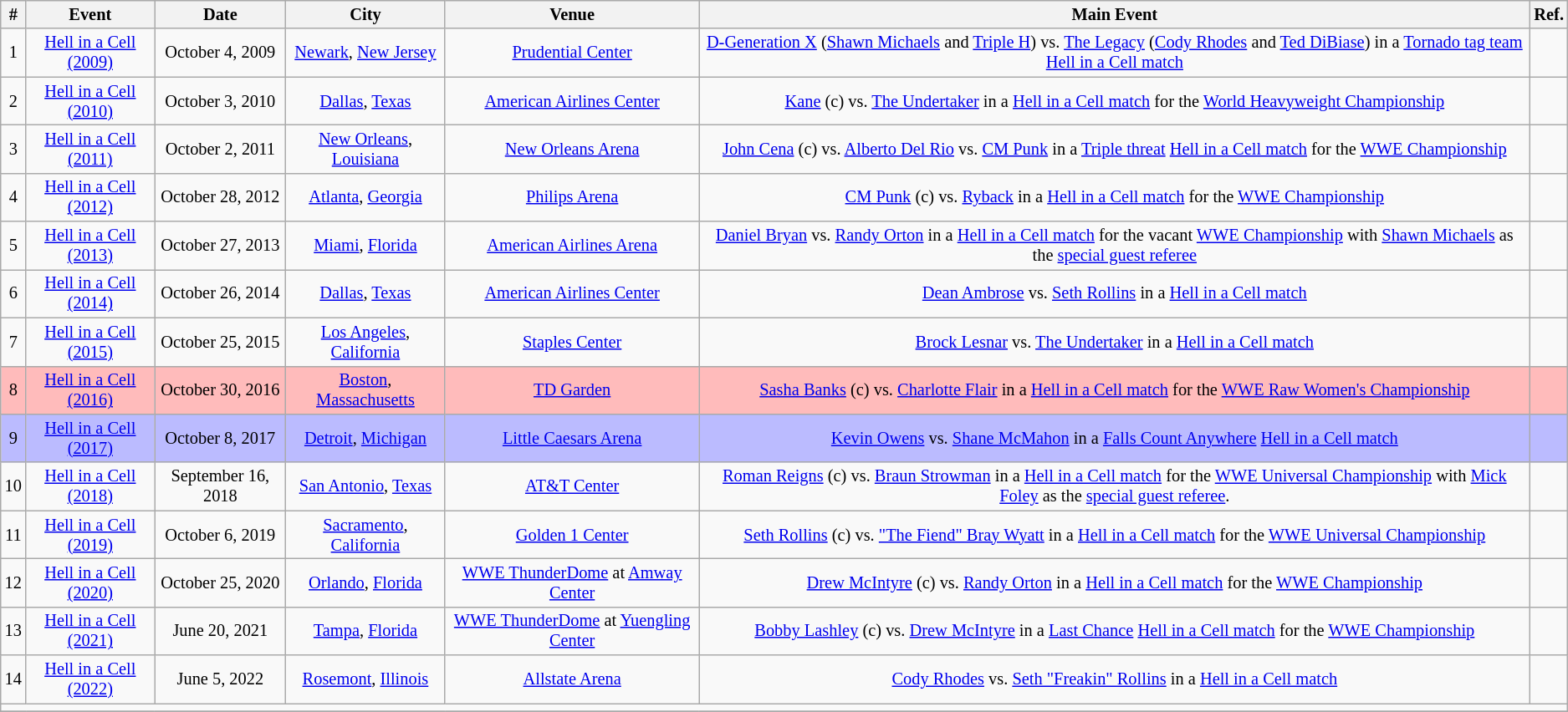<table class="sortable wikitable succession-box" style="font-size:85%; text-align:center;">
<tr>
<th>#</th>
<th>Event</th>
<th>Date</th>
<th>City</th>
<th>Venue</th>
<th>Main Event</th>
<th>Ref.</th>
</tr>
<tr>
<td>1</td>
<td><a href='#'>Hell in a Cell (2009)</a></td>
<td>October 4, 2009</td>
<td><a href='#'>Newark</a>, <a href='#'>New Jersey</a></td>
<td><a href='#'>Prudential Center</a></td>
<td><a href='#'>D-Generation X</a> (<a href='#'>Shawn Michaels</a> and <a href='#'>Triple H</a>) vs. <a href='#'>The Legacy</a> (<a href='#'>Cody Rhodes</a> and <a href='#'>Ted DiBiase</a>) in a <a href='#'>Tornado tag team</a> <a href='#'>Hell in a Cell match</a></td>
<td></td>
</tr>
<tr>
<td>2</td>
<td><a href='#'>Hell in a Cell (2010)</a></td>
<td>October 3, 2010</td>
<td><a href='#'>Dallas</a>, <a href='#'>Texas</a></td>
<td><a href='#'>American Airlines Center</a></td>
<td><a href='#'>Kane</a> (c) vs. <a href='#'>The Undertaker</a> in a <a href='#'>Hell in a Cell match</a> for the <a href='#'>World Heavyweight Championship</a></td>
<td></td>
</tr>
<tr>
<td>3</td>
<td><a href='#'>Hell in a Cell (2011)</a></td>
<td>October 2, 2011</td>
<td><a href='#'>New Orleans</a>, <a href='#'>Louisiana</a></td>
<td><a href='#'>New Orleans Arena</a></td>
<td><a href='#'>John Cena</a> (c) vs. <a href='#'>Alberto Del Rio</a> vs. <a href='#'>CM Punk</a> in a <a href='#'>Triple threat</a> <a href='#'>Hell in a Cell match</a> for the <a href='#'>WWE Championship</a></td>
<td></td>
</tr>
<tr>
<td>4</td>
<td><a href='#'>Hell in a Cell (2012)</a></td>
<td>October 28, 2012</td>
<td><a href='#'>Atlanta</a>, <a href='#'>Georgia</a></td>
<td><a href='#'>Philips Arena</a></td>
<td><a href='#'>CM Punk</a> (c) vs. <a href='#'>Ryback</a> in a <a href='#'>Hell in a Cell match</a> for the <a href='#'>WWE Championship</a></td>
<td></td>
</tr>
<tr>
<td>5</td>
<td><a href='#'>Hell in a Cell (2013)</a></td>
<td>October 27, 2013</td>
<td><a href='#'>Miami</a>, <a href='#'>Florida</a></td>
<td><a href='#'>American Airlines Arena</a></td>
<td><a href='#'>Daniel Bryan</a> vs. <a href='#'>Randy Orton</a> in a <a href='#'>Hell in a Cell match</a> for the vacant <a href='#'>WWE Championship</a> with <a href='#'>Shawn Michaels</a> as the <a href='#'>special guest referee</a></td>
<td></td>
</tr>
<tr>
<td>6</td>
<td><a href='#'>Hell in a Cell (2014)</a></td>
<td>October 26, 2014</td>
<td><a href='#'>Dallas</a>, <a href='#'>Texas</a></td>
<td><a href='#'>American Airlines Center</a></td>
<td><a href='#'>Dean Ambrose</a> vs. <a href='#'>Seth Rollins</a> in a <a href='#'>Hell in a Cell match</a></td>
<td></td>
</tr>
<tr>
<td>7</td>
<td><a href='#'>Hell in a Cell (2015)</a></td>
<td>October 25, 2015</td>
<td><a href='#'>Los Angeles</a>, <a href='#'>California</a></td>
<td><a href='#'>Staples Center</a></td>
<td><a href='#'>Brock Lesnar</a> vs. <a href='#'>The Undertaker</a> in a <a href='#'>Hell in a Cell match</a></td>
<td></td>
</tr>
<tr style="background: #FBB">
<td>8</td>
<td><a href='#'>Hell in a Cell (2016)</a></td>
<td>October 30, 2016</td>
<td><a href='#'>Boston</a>, <a href='#'>Massachusetts</a></td>
<td><a href='#'>TD Garden</a></td>
<td><a href='#'>Sasha Banks</a> (c) vs. <a href='#'>Charlotte Flair</a> in a <a href='#'>Hell in a Cell match</a> for the <a href='#'>WWE Raw Women's Championship</a></td>
<td></td>
</tr>
<tr style="background: #BBF">
<td>9</td>
<td><a href='#'>Hell in a Cell (2017)</a></td>
<td>October 8, 2017</td>
<td><a href='#'>Detroit</a>, <a href='#'>Michigan</a></td>
<td><a href='#'>Little Caesars Arena</a></td>
<td><a href='#'>Kevin Owens</a> vs. <a href='#'>Shane McMahon</a> in a <a href='#'>Falls Count Anywhere</a> <a href='#'>Hell in a Cell match</a></td>
<td></td>
</tr>
<tr>
<td>10</td>
<td><a href='#'>Hell in a Cell (2018)</a></td>
<td>September 16, 2018</td>
<td><a href='#'>San Antonio</a>, <a href='#'>Texas</a></td>
<td><a href='#'>AT&T Center</a></td>
<td><a href='#'>Roman Reigns</a> (c) vs. <a href='#'>Braun Strowman</a> in a <a href='#'>Hell in a Cell match</a> for the <a href='#'>WWE Universal Championship</a> with <a href='#'>Mick Foley</a> as the <a href='#'>special guest referee</a>.<br></td>
<td></td>
</tr>
<tr>
<td>11</td>
<td><a href='#'>Hell in a Cell (2019)</a></td>
<td>October 6, 2019</td>
<td><a href='#'>Sacramento</a>, <a href='#'>California</a></td>
<td><a href='#'>Golden 1 Center</a></td>
<td><a href='#'>Seth Rollins</a> (c) vs. <a href='#'>"The Fiend" Bray Wyatt</a> in a <a href='#'>Hell in a Cell match</a> for the <a href='#'>WWE Universal Championship</a></td>
<td></td>
</tr>
<tr>
<td>12</td>
<td><a href='#'>Hell in a Cell (2020)</a></td>
<td>October 25, 2020</td>
<td><a href='#'>Orlando</a>, <a href='#'>Florida</a></td>
<td><a href='#'>WWE ThunderDome</a> at <a href='#'>Amway Center</a></td>
<td><a href='#'>Drew McIntyre</a> (c) vs. <a href='#'>Randy Orton</a> in a <a href='#'>Hell in a Cell match</a> for the <a href='#'>WWE Championship</a></td>
<td></td>
</tr>
<tr>
<td>13</td>
<td><a href='#'>Hell in a Cell (2021)</a></td>
<td>June 20, 2021</td>
<td><a href='#'>Tampa</a>, <a href='#'>Florida</a></td>
<td><a href='#'>WWE ThunderDome</a> at <a href='#'>Yuengling Center</a></td>
<td><a href='#'>Bobby Lashley</a> (c) vs. <a href='#'>Drew McIntyre</a> in a <a href='#'>Last Chance</a> <a href='#'>Hell in a Cell match</a> for the <a href='#'>WWE Championship</a></td>
<td></td>
</tr>
<tr>
<td>14</td>
<td><a href='#'>Hell in a Cell (2022)</a></td>
<td>June 5, 2022</td>
<td><a href='#'>Rosemont</a>, <a href='#'>Illinois</a></td>
<td><a href='#'>Allstate Arena</a></td>
<td><a href='#'>Cody Rhodes</a> vs. <a href='#'>Seth "Freakin" Rollins</a> in a <a href='#'>Hell in a Cell match</a></td>
<td></td>
</tr>
<tr>
<td colspan="10"></td>
</tr>
<tr>
</tr>
</table>
